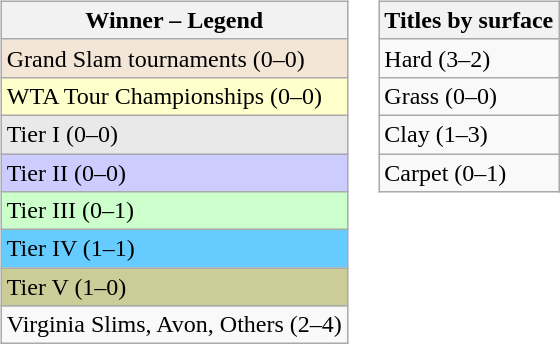<table>
<tr valign=top>
<td><br><table class="wikitable sortable">
<tr>
<th>Winner – Legend</th>
</tr>
<tr>
<td style="background:#f3e6d7;">Grand Slam tournaments (0–0)</td>
</tr>
<tr>
<td style="background:#ffffcc;">WTA Tour Championships (0–0)</td>
</tr>
<tr>
<td style="background:#e9e9e9;">Tier I (0–0)</td>
</tr>
<tr>
<td style="background:#ccccff;"F>Tier II (0–0)</td>
</tr>
<tr>
<td style="background:#ccffcc;">Tier III (0–1)</td>
</tr>
<tr>
<td style="background:#66ccff;">Tier IV (1–1)</td>
</tr>
<tr>
<td style="background:#cccc99;">Tier V (1–0)</td>
</tr>
<tr>
<td>Virginia Slims, Avon, Others (2–4)</td>
</tr>
</table>
</td>
<td><br><table class="wikitable sortable">
<tr>
<th>Titles by surface</th>
</tr>
<tr>
<td>Hard (3–2)</td>
</tr>
<tr>
<td>Grass (0–0)</td>
</tr>
<tr>
<td>Clay (1–3)</td>
</tr>
<tr>
<td>Carpet (0–1)</td>
</tr>
</table>
</td>
</tr>
</table>
